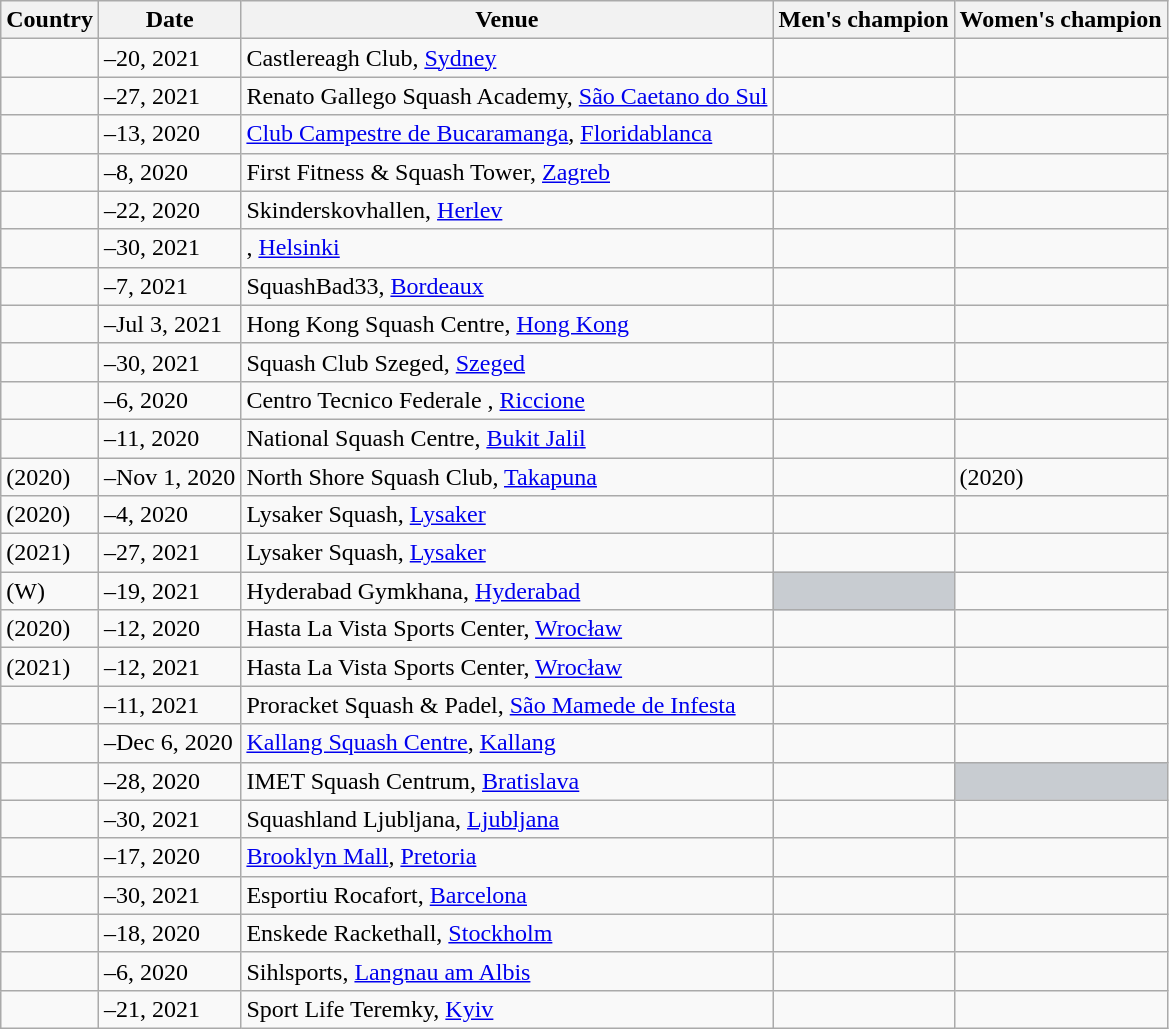<table class="wikitable sortable">
<tr>
<th>Country</th>
<th>Date</th>
<th>Venue</th>
<th>Men's champion</th>
<th>Women's champion</th>
</tr>
<tr>
<td></td>
<td>–20, 2021</td>
<td>Castlereagh Club, <a href='#'>Sydney</a></td>
<td></td>
<td></td>
</tr>
<tr>
<td></td>
<td>–27, 2021</td>
<td>Renato Gallego Squash Academy, <a href='#'>São Caetano do Sul</a></td>
<td></td>
<td></td>
</tr>
<tr>
<td></td>
<td>–13, 2020</td>
<td><a href='#'>Club Campestre de Bucaramanga</a>, <a href='#'>Floridablanca</a></td>
<td></td>
<td></td>
</tr>
<tr>
<td></td>
<td>–8, 2020</td>
<td>First Fitness & Squash Tower, <a href='#'>Zagreb</a></td>
<td></td>
<td></td>
</tr>
<tr>
<td></td>
<td>–22, 2020</td>
<td>Skinderskovhallen, <a href='#'>Herlev</a></td>
<td></td>
<td></td>
</tr>
<tr>
<td></td>
<td>–30, 2021</td>
<td>, <a href='#'>Helsinki</a></td>
<td></td>
<td></td>
</tr>
<tr>
<td></td>
<td>–7, 2021</td>
<td>SquashBad33, <a href='#'>Bordeaux</a></td>
<td></td>
<td></td>
</tr>
<tr>
<td></td>
<td>–Jul 3, 2021</td>
<td>Hong Kong Squash Centre, <a href='#'>Hong Kong</a></td>
<td></td>
<td></td>
</tr>
<tr>
<td></td>
<td>–30, 2021</td>
<td>Squash Club Szeged, <a href='#'>Szeged</a></td>
<td></td>
<td></td>
</tr>
<tr>
<td></td>
<td>–6, 2020</td>
<td>Centro Tecnico Federale , <a href='#'>Riccione</a></td>
<td></td>
<td></td>
</tr>
<tr>
<td></td>
<td>–11, 2020</td>
<td>National Squash Centre, <a href='#'>Bukit Jalil</a></td>
<td></td>
<td></td>
</tr>
<tr>
<td> (2020)</td>
<td>–Nov 1, 2020</td>
<td>North Shore Squash Club, <a href='#'>Takapuna</a></td>
<td></td>
<td> (2020)</td>
</tr>
<tr>
<td> (2020)</td>
<td>–4, 2020</td>
<td>Lysaker Squash, <a href='#'>Lysaker</a></td>
<td></td>
<td></td>
</tr>
<tr>
<td> (2021)</td>
<td>–27, 2021</td>
<td>Lysaker Squash, <a href='#'>Lysaker</a></td>
<td></td>
<td></td>
</tr>
<tr>
<td> (W)</td>
<td>–19, 2021</td>
<td>Hyderabad Gymkhana, <a href='#'>Hyderabad</a></td>
<td style="background:#c8ccd1"></td>
<td></td>
</tr>
<tr>
<td> (2020)</td>
<td>–12, 2020</td>
<td>Hasta La Vista Sports Center, <a href='#'>Wrocław</a></td>
<td></td>
<td></td>
</tr>
<tr>
<td> (2021)</td>
<td>–12, 2021</td>
<td>Hasta La Vista Sports Center, <a href='#'>Wrocław</a></td>
<td></td>
<td></td>
</tr>
<tr>
<td></td>
<td>–11, 2021</td>
<td>Proracket Squash & Padel, <a href='#'>São Mamede de Infesta</a></td>
<td></td>
<td></td>
</tr>
<tr>
<td></td>
<td>–Dec 6, 2020</td>
<td><a href='#'>Kallang Squash Centre</a>, <a href='#'>Kallang</a></td>
<td></td>
<td></td>
</tr>
<tr>
<td></td>
<td>–28, 2020</td>
<td>IMET Squash Centrum, <a href='#'>Bratislava</a></td>
<td></td>
<td style="background:#c8ccd1"></td>
</tr>
<tr>
<td></td>
<td>–30, 2021</td>
<td>Squashland Ljubljana, <a href='#'>Ljubljana</a></td>
<td></td>
<td></td>
</tr>
<tr>
<td></td>
<td>–17, 2020</td>
<td><a href='#'>Brooklyn Mall</a>, <a href='#'>Pretoria</a></td>
<td></td>
<td></td>
</tr>
<tr>
<td></td>
<td>–30, 2021</td>
<td>Esportiu Rocafort, <a href='#'>Barcelona</a></td>
<td></td>
<td></td>
</tr>
<tr>
<td></td>
<td>–18, 2020</td>
<td>Enskede Rackethall, <a href='#'>Stockholm</a></td>
<td></td>
<td></td>
</tr>
<tr>
<td></td>
<td>–6, 2020</td>
<td>Sihlsports, <a href='#'>Langnau am Albis</a></td>
<td></td>
<td></td>
</tr>
<tr>
<td></td>
<td>–21, 2021</td>
<td>Sport Life Teremky, <a href='#'>Kyiv</a></td>
<td></td>
<td><br></td>
</tr>
</table>
